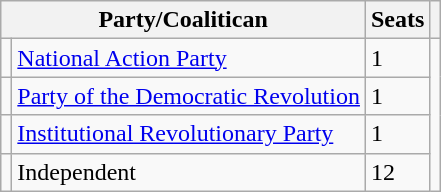<table class="wikitable">
<tr>
<th colspan="2"><strong>Party/Coalitican</strong></th>
<th>Seats</th>
<th></th>
</tr>
<tr>
<td></td>
<td><a href='#'>National Action Party</a></td>
<td>1</td>
</tr>
<tr>
<td></td>
<td><a href='#'>Party of the Democratic Revolution</a></td>
<td>1</td>
</tr>
<tr>
<td></td>
<td><a href='#'>Institutional Revolutionary Party</a></td>
<td>1</td>
</tr>
<tr>
<td></td>
<td>Independent</td>
<td>12</td>
</tr>
</table>
